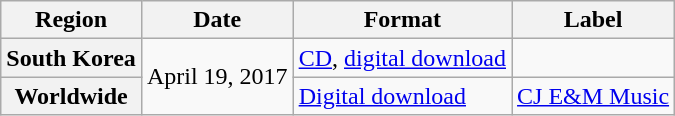<table class = "wikitable plainrowheaders">
<tr>
<th>Region</th>
<th>Date</th>
<th>Format</th>
<th>Label</th>
</tr>
<tr>
<th scope="row">South Korea</th>
<td rowspan=2>April 19, 2017</td>
<td><a href='#'>CD</a>, <a href='#'>digital download</a></td>
<td></td>
</tr>
<tr>
<th scope="row">Worldwide</th>
<td rowspan=2><a href='#'>Digital download</a></td>
<td rowspan=2><a href='#'>CJ E&M Music</a></td>
</tr>
</table>
